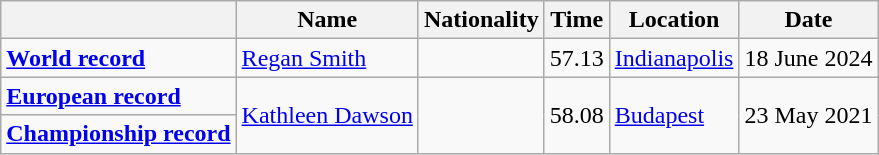<table class=wikitable>
<tr>
<th></th>
<th>Name</th>
<th>Nationality</th>
<th>Time</th>
<th>Location</th>
<th>Date</th>
</tr>
<tr>
<td><strong><a href='#'>World record</a></strong></td>
<td><a href='#'>Regan Smith</a></td>
<td></td>
<td>57.13</td>
<td><a href='#'>Indianapolis</a></td>
<td>18 June 2024</td>
</tr>
<tr>
<td><strong><a href='#'>European record</a></strong></td>
<td rowspan=2><a href='#'>Kathleen Dawson</a></td>
<td rowspan=2></td>
<td rowspan=2>58.08</td>
<td rowspan=2><a href='#'>Budapest</a></td>
<td rowspan=2>23 May 2021</td>
</tr>
<tr>
<td><strong><a href='#'>Championship record</a></strong></td>
</tr>
</table>
